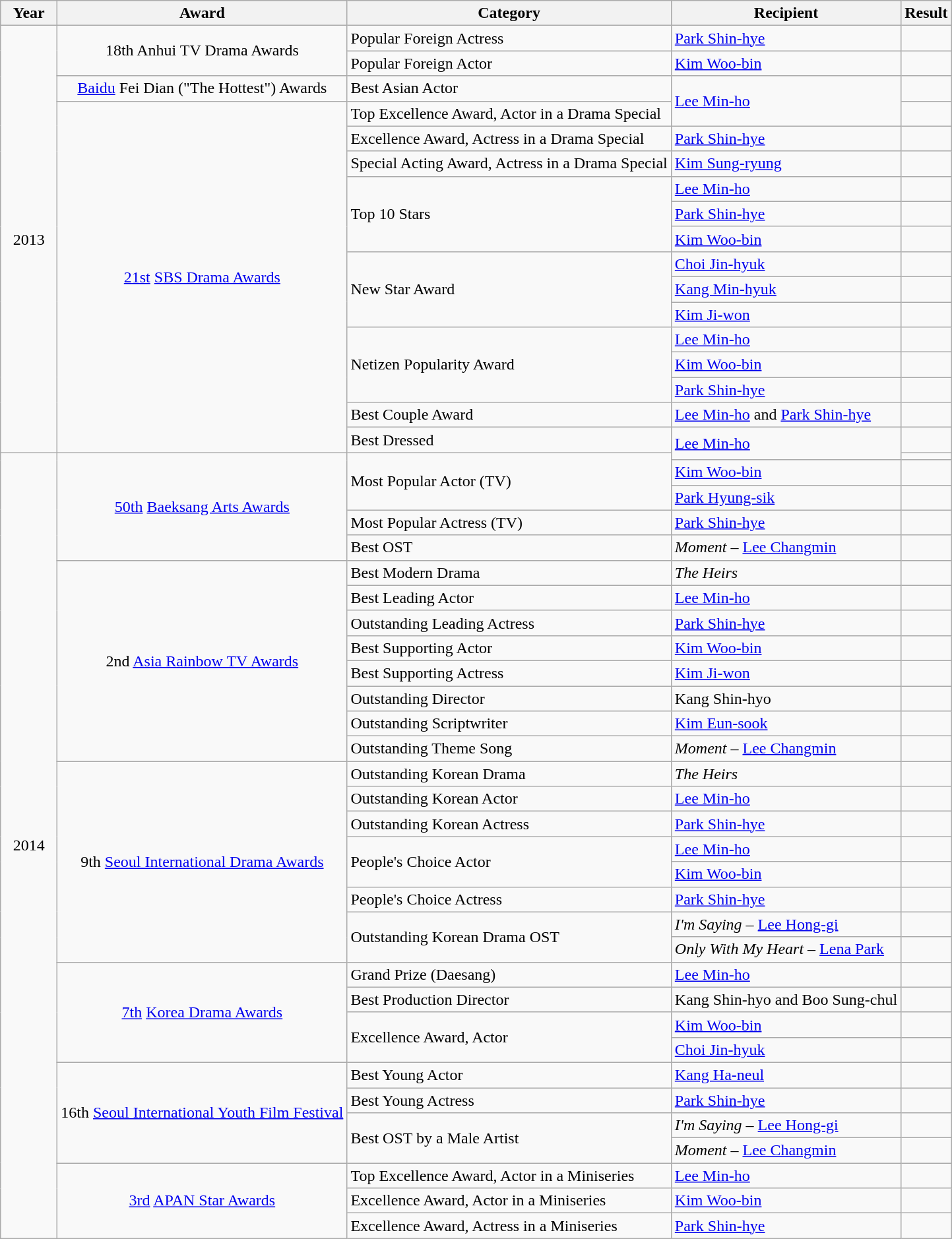<table class="wikitable">
<tr>
<th style="width:50px;">Year</th>
<th>Award</th>
<th>Category</th>
<th>Recipient</th>
<th>Result</th>
</tr>
<tr>
<td rowspan="17" style="text-align:center">2013</td>
<td rowspan="2" style="text-align:center">18th Anhui TV Drama Awards</td>
<td>Popular Foreign Actress</td>
<td><a href='#'>Park Shin-hye</a></td>
<td></td>
</tr>
<tr>
<td>Popular Foreign Actor</td>
<td><a href='#'>Kim Woo-bin</a></td>
<td></td>
</tr>
<tr>
<td style="text-align:center"><a href='#'>Baidu</a> Fei Dian ("The Hottest") Awards</td>
<td>Best Asian Actor</td>
<td rowspan="2"><a href='#'>Lee Min-ho</a></td>
<td></td>
</tr>
<tr>
<td rowspan="14" style="text-align:center"><a href='#'>21st</a> <a href='#'>SBS Drama Awards</a></td>
<td>Top Excellence Award, Actor in a Drama Special</td>
<td></td>
</tr>
<tr>
<td>Excellence Award, Actress in a Drama Special</td>
<td><a href='#'>Park Shin-hye</a></td>
<td></td>
</tr>
<tr>
<td>Special Acting Award, Actress in a Drama Special</td>
<td><a href='#'>Kim Sung-ryung</a></td>
<td></td>
</tr>
<tr>
<td rowspan="3">Top 10 Stars</td>
<td><a href='#'>Lee Min-ho</a></td>
<td></td>
</tr>
<tr>
<td><a href='#'>Park Shin-hye</a></td>
<td></td>
</tr>
<tr>
<td><a href='#'>Kim Woo-bin</a></td>
<td></td>
</tr>
<tr>
<td rowspan="3">New Star Award</td>
<td><a href='#'>Choi Jin-hyuk</a></td>
<td></td>
</tr>
<tr>
<td><a href='#'>Kang Min-hyuk</a></td>
<td></td>
</tr>
<tr>
<td><a href='#'>Kim Ji-won</a></td>
<td></td>
</tr>
<tr>
<td rowspan="3">Netizen Popularity Award</td>
<td><a href='#'>Lee Min-ho</a></td>
<td></td>
</tr>
<tr>
<td><a href='#'>Kim Woo-bin</a></td>
<td></td>
</tr>
<tr>
<td><a href='#'>Park Shin-hye</a></td>
<td></td>
</tr>
<tr>
<td>Best Couple Award</td>
<td><a href='#'>Lee Min-ho</a> and <a href='#'>Park Shin-hye</a></td>
<td></td>
</tr>
<tr>
<td>Best Dressed</td>
<td rowspan="2"><a href='#'>Lee Min-ho</a></td>
<td></td>
</tr>
<tr>
<td rowspan="32" style="text-align:center">2014</td>
<td rowspan="5" style="text-align:center"><a href='#'>50th</a> <a href='#'>Baeksang Arts Awards</a></td>
<td rowspan="3">Most Popular Actor (TV)</td>
<td></td>
</tr>
<tr>
<td><a href='#'>Kim Woo-bin</a></td>
<td></td>
</tr>
<tr>
<td><a href='#'>Park Hyung-sik</a></td>
<td></td>
</tr>
<tr>
<td>Most Popular Actress (TV)</td>
<td><a href='#'>Park Shin-hye</a></td>
<td></td>
</tr>
<tr>
<td>Best OST</td>
<td><em>Moment</em> – <a href='#'>Lee Changmin</a></td>
<td></td>
</tr>
<tr>
<td rowspan="8" style="text-align:center">2nd <a href='#'>Asia Rainbow TV Awards</a></td>
<td>Best Modern Drama</td>
<td><em>The Heirs</em></td>
<td></td>
</tr>
<tr>
<td>Best Leading Actor</td>
<td><a href='#'>Lee Min-ho</a></td>
<td></td>
</tr>
<tr>
<td>Outstanding Leading Actress</td>
<td><a href='#'>Park Shin-hye</a></td>
<td></td>
</tr>
<tr>
<td>Best Supporting Actor</td>
<td><a href='#'>Kim Woo-bin</a></td>
<td></td>
</tr>
<tr>
<td>Best Supporting Actress</td>
<td><a href='#'>Kim Ji-won</a></td>
<td></td>
</tr>
<tr>
<td>Outstanding Director</td>
<td>Kang Shin-hyo</td>
<td></td>
</tr>
<tr>
<td>Outstanding Scriptwriter</td>
<td><a href='#'>Kim Eun-sook</a></td>
<td></td>
</tr>
<tr>
<td>Outstanding Theme Song</td>
<td><em>Moment</em> – <a href='#'>Lee Changmin</a></td>
<td></td>
</tr>
<tr>
<td rowspan="8" style="text-align:center">9th <a href='#'>Seoul International Drama Awards</a></td>
<td>Outstanding Korean Drama</td>
<td><em>The Heirs</em></td>
<td></td>
</tr>
<tr>
<td>Outstanding Korean Actor</td>
<td><a href='#'>Lee Min-ho</a></td>
<td></td>
</tr>
<tr>
<td>Outstanding Korean Actress</td>
<td><a href='#'>Park Shin-hye</a></td>
<td></td>
</tr>
<tr>
<td rowspan="2">People's Choice Actor</td>
<td><a href='#'>Lee Min-ho</a></td>
<td></td>
</tr>
<tr>
<td><a href='#'>Kim Woo-bin</a></td>
<td></td>
</tr>
<tr>
<td>People's Choice Actress</td>
<td><a href='#'>Park Shin-hye</a></td>
<td></td>
</tr>
<tr>
<td rowspan="2">Outstanding Korean Drama OST</td>
<td><em>I'm Saying</em> – <a href='#'>Lee Hong-gi</a></td>
<td></td>
</tr>
<tr>
<td><em>Only With My Heart</em> – <a href='#'>Lena Park</a></td>
<td></td>
</tr>
<tr>
<td rowspan="4" style="text-align:center"><a href='#'>7th</a> <a href='#'>Korea Drama Awards</a></td>
<td>Grand Prize (Daesang)</td>
<td><a href='#'>Lee Min-ho</a></td>
<td></td>
</tr>
<tr>
<td>Best Production Director</td>
<td>Kang Shin-hyo and Boo Sung-chul</td>
<td></td>
</tr>
<tr>
<td rowspan="2">Excellence Award, Actor</td>
<td><a href='#'>Kim Woo-bin</a></td>
<td></td>
</tr>
<tr>
<td><a href='#'>Choi Jin-hyuk</a></td>
<td></td>
</tr>
<tr>
<td rowspan="4" style="text-align:center">16th <a href='#'>Seoul International Youth Film Festival</a></td>
<td>Best Young Actor</td>
<td><a href='#'>Kang Ha-neul</a></td>
<td></td>
</tr>
<tr>
<td>Best Young Actress</td>
<td><a href='#'>Park Shin-hye</a></td>
<td></td>
</tr>
<tr>
<td rowspan="2">Best OST by a Male Artist</td>
<td><em>I'm Saying</em> – <a href='#'>Lee Hong-gi</a></td>
<td></td>
</tr>
<tr>
<td><em>Moment</em> – <a href='#'>Lee Changmin</a></td>
<td></td>
</tr>
<tr>
<td rowspan="3" style="text-align:center"><a href='#'>3rd</a> <a href='#'>APAN Star Awards</a></td>
<td>Top Excellence Award, Actor in a Miniseries</td>
<td><a href='#'>Lee Min-ho</a></td>
<td></td>
</tr>
<tr>
<td>Excellence Award, Actor in a Miniseries</td>
<td><a href='#'>Kim Woo-bin</a></td>
<td></td>
</tr>
<tr>
<td>Excellence Award, Actress in a Miniseries</td>
<td><a href='#'>Park Shin-hye</a></td>
<td></td>
</tr>
</table>
